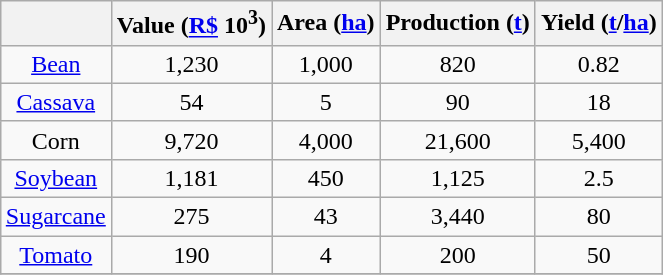<table class="wikitable sortable plainrowheaders"  style="float:right">
<tr>
<th scope="col"></th>
<th scope="col">Value (<a href='#'>R$</a> 10<sup>3</sup>)</th>
<th scope="col">Area (<a href='#'>ha</a>)</th>
<th scope="col">Production (<a href='#'>t</a>)</th>
<th scope="col">Yield (<a href='#'>t</a>/<a href='#'>ha</a>)</th>
</tr>
<tr>
<td align="center"><a href='#'>Bean</a></td>
<td align="center">1,230</td>
<td align="center">1,000</td>
<td align="center">820</td>
<td align="center">0.82</td>
</tr>
<tr>
<td align="center"><a href='#'>Cassava</a></td>
<td align="center">54</td>
<td align="center">5</td>
<td align="center">90</td>
<td align="center">18</td>
</tr>
<tr>
<td align="center">Corn</td>
<td align="center">9,720</td>
<td align="center">4,000</td>
<td align="center">21,600</td>
<td align="center">5,400</td>
</tr>
<tr>
<td align="center"><a href='#'>Soybean</a></td>
<td align="center">1,181</td>
<td align="center">450</td>
<td align="center">1,125</td>
<td align="center">2.5</td>
</tr>
<tr>
<td align="center"><a href='#'>Sugarcane</a></td>
<td align="center">275</td>
<td align="center">43</td>
<td align="center">3,440</td>
<td align="center">80</td>
</tr>
<tr>
<td align="center"><a href='#'>Tomato</a></td>
<td align="center">190</td>
<td align="center">4</td>
<td align="center">200</td>
<td align="center">50</td>
</tr>
<tr>
</tr>
</table>
